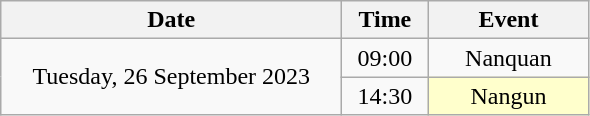<table class=wikitable style="text-align:center;">
<tr>
<th width=220>Date</th>
<th width=50>Time</th>
<th width=100>Event</th>
</tr>
<tr>
<td rowspan=2>Tuesday, 26 September 2023</td>
<td>09:00</td>
<td>Nanquan</td>
</tr>
<tr>
<td>14:30</td>
<td bgcolor="ffffcc">Nangun</td>
</tr>
</table>
